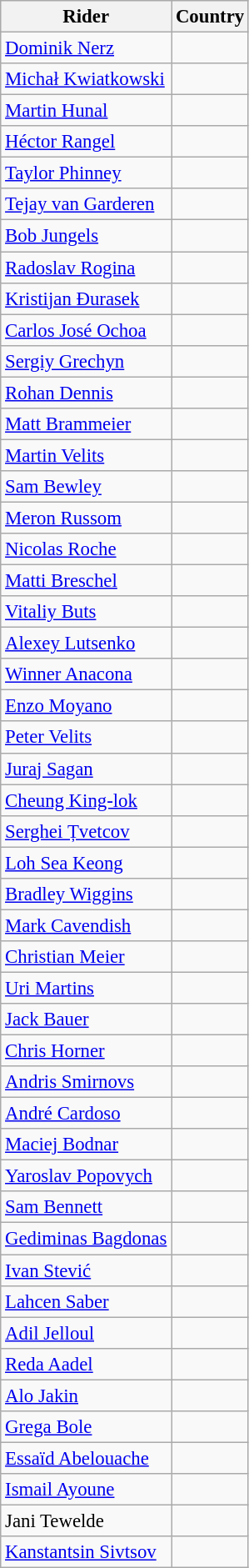<table class="wikitable" style="font-size:95%; text-align:left;">
<tr>
<th>Rider</th>
<th>Country</th>
</tr>
<tr>
<td><a href='#'>Dominik Nerz</a></td>
<td></td>
</tr>
<tr>
<td><a href='#'>Michał Kwiatkowski</a></td>
<td></td>
</tr>
<tr>
<td><a href='#'>Martin Hunal</a></td>
<td></td>
</tr>
<tr>
<td><a href='#'>Héctor Rangel</a></td>
<td></td>
</tr>
<tr>
<td><a href='#'>Taylor Phinney</a></td>
<td></td>
</tr>
<tr>
<td><a href='#'>Tejay van Garderen</a></td>
<td></td>
</tr>
<tr>
<td><a href='#'>Bob Jungels</a></td>
<td></td>
</tr>
<tr>
<td><a href='#'>Radoslav Rogina</a></td>
<td></td>
</tr>
<tr>
<td><a href='#'>Kristijan Đurasek</a></td>
<td></td>
</tr>
<tr>
<td><a href='#'>Carlos José Ochoa</a></td>
<td></td>
</tr>
<tr>
<td><a href='#'>Sergiy Grechyn</a></td>
<td></td>
</tr>
<tr>
<td><a href='#'>Rohan Dennis</a></td>
<td></td>
</tr>
<tr>
<td><a href='#'>Matt Brammeier</a></td>
<td></td>
</tr>
<tr>
<td><a href='#'>Martin Velits</a></td>
<td></td>
</tr>
<tr>
<td><a href='#'>Sam Bewley</a></td>
<td></td>
</tr>
<tr>
<td><a href='#'>Meron Russom</a></td>
<td></td>
</tr>
<tr>
<td><a href='#'>Nicolas Roche</a></td>
<td></td>
</tr>
<tr>
<td><a href='#'>Matti Breschel</a></td>
<td></td>
</tr>
<tr>
<td><a href='#'>Vitaliy Buts</a></td>
<td></td>
</tr>
<tr>
<td><a href='#'>Alexey Lutsenko</a></td>
<td></td>
</tr>
<tr>
<td><a href='#'>Winner Anacona</a></td>
<td></td>
</tr>
<tr>
<td><a href='#'>Enzo Moyano</a></td>
<td></td>
</tr>
<tr>
<td><a href='#'>Peter Velits</a></td>
<td></td>
</tr>
<tr>
<td><a href='#'>Juraj Sagan</a></td>
<td></td>
</tr>
<tr>
<td><a href='#'>Cheung King-lok</a></td>
<td></td>
</tr>
<tr>
<td><a href='#'>Serghei Țvetcov</a></td>
<td></td>
</tr>
<tr>
<td><a href='#'>Loh Sea Keong</a></td>
<td></td>
</tr>
<tr>
<td><a href='#'>Bradley Wiggins</a></td>
<td></td>
</tr>
<tr>
<td><a href='#'>Mark Cavendish</a></td>
<td></td>
</tr>
<tr>
<td><a href='#'>Christian Meier</a></td>
<td></td>
</tr>
<tr>
<td><a href='#'>Uri Martins</a></td>
<td></td>
</tr>
<tr>
<td><a href='#'>Jack Bauer</a></td>
<td></td>
</tr>
<tr>
<td><a href='#'>Chris Horner</a></td>
<td></td>
</tr>
<tr>
<td><a href='#'>Andris Smirnovs</a></td>
<td></td>
</tr>
<tr>
<td><a href='#'>André Cardoso</a></td>
<td></td>
</tr>
<tr>
<td><a href='#'>Maciej Bodnar</a></td>
<td></td>
</tr>
<tr>
<td><a href='#'>Yaroslav Popovych</a></td>
<td></td>
</tr>
<tr>
<td><a href='#'>Sam Bennett</a></td>
<td></td>
</tr>
<tr>
<td><a href='#'>Gediminas Bagdonas</a></td>
<td></td>
</tr>
<tr>
<td><a href='#'>Ivan Stević</a></td>
<td></td>
</tr>
<tr>
<td><a href='#'>Lahcen Saber</a></td>
<td></td>
</tr>
<tr>
<td><a href='#'>Adil Jelloul</a></td>
<td></td>
</tr>
<tr>
<td><a href='#'>Reda Aadel</a></td>
<td></td>
</tr>
<tr>
<td><a href='#'>Alo Jakin</a></td>
<td></td>
</tr>
<tr>
<td><a href='#'>Grega Bole</a></td>
<td></td>
</tr>
<tr>
<td><a href='#'>Essaïd Abelouache</a></td>
<td></td>
</tr>
<tr>
<td><a href='#'>Ismail Ayoune</a></td>
<td></td>
</tr>
<tr>
<td>Jani Tewelde</td>
<td></td>
</tr>
<tr>
<td><a href='#'>Kanstantsin Sivtsov</a></td>
<td></td>
</tr>
</table>
